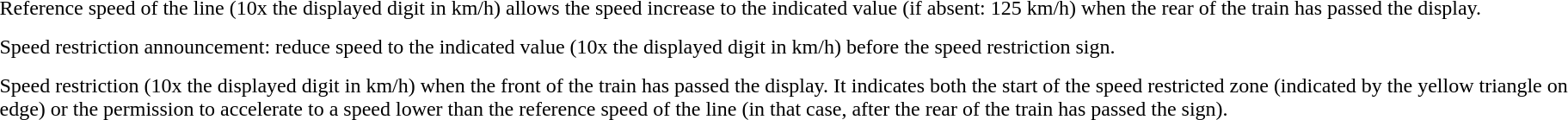<table cellpadding = 5>
<tr>
<td align = center>   </td>
<td>Reference speed of the line (10x the displayed digit in km/h) allows the speed increase to the indicated value (if absent: 125 km/h) when the rear of the train has passed the display.</td>
</tr>
<tr>
<td align = center>   </td>
<td>Speed restriction announcement: reduce speed to the indicated value (10x the displayed digit in km/h) before the speed restriction sign.</td>
</tr>
<tr>
<td align = center>   </td>
<td>Speed restriction (10x the displayed digit in km/h) when the front of the train has passed the display. It indicates both the start of the speed restricted zone (indicated by the yellow triangle on edge) or the permission to accelerate to a speed lower than the reference speed of the line (in that case, after the rear of the train has passed the sign).</td>
</tr>
</table>
